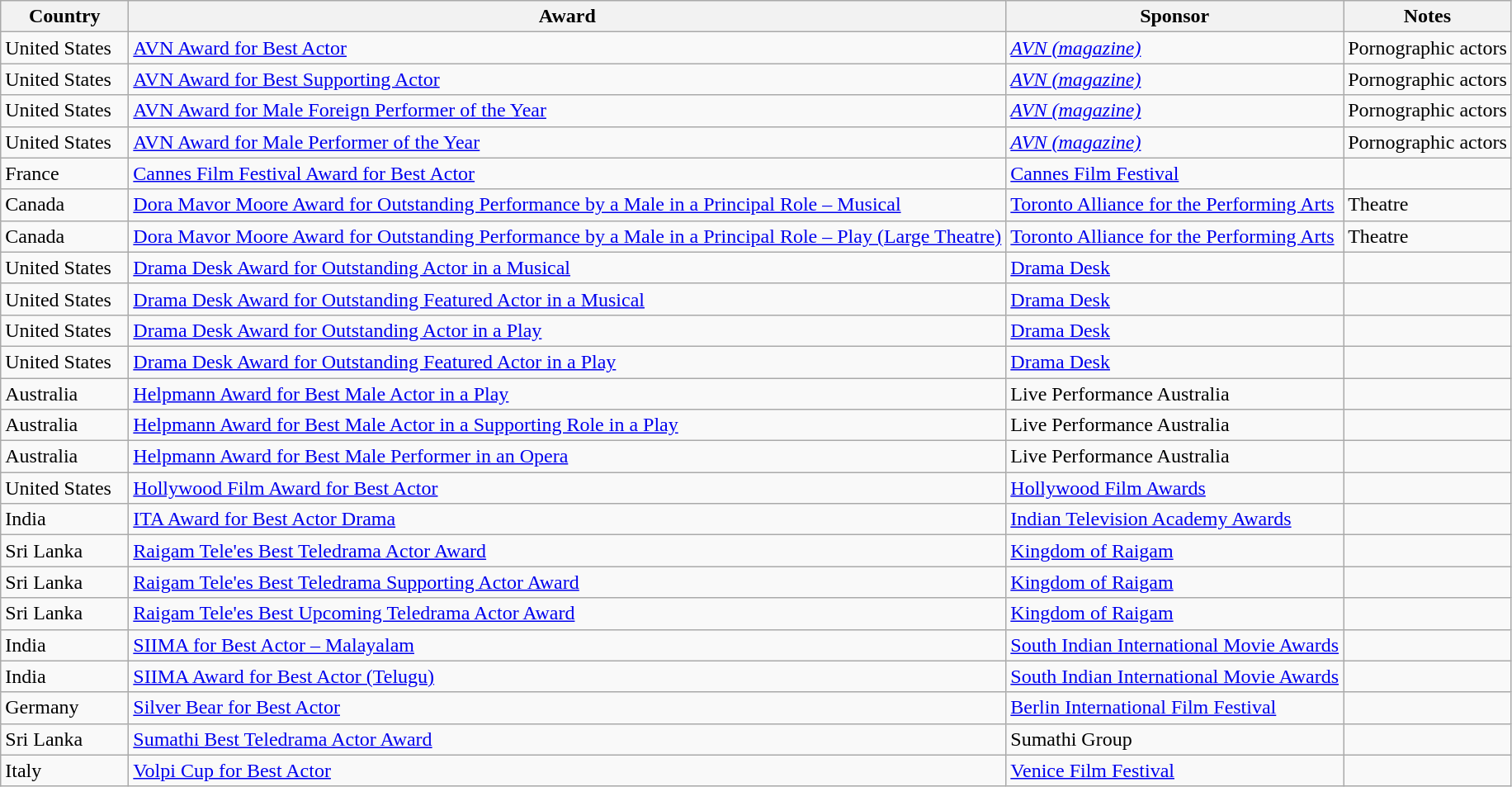<table class="wikitable sortable">
<tr>
<th style="width:6em;">Country</th>
<th>Award</th>
<th>Sponsor</th>
<th>Notes</th>
</tr>
<tr>
<td>United States</td>
<td><a href='#'>AVN Award for Best Actor</a></td>
<td><em><a href='#'>AVN (magazine)</a></em></td>
<td>Pornographic actors</td>
</tr>
<tr>
<td>United States</td>
<td><a href='#'>AVN Award for Best Supporting Actor</a></td>
<td><em><a href='#'>AVN (magazine)</a></em></td>
<td>Pornographic actors</td>
</tr>
<tr>
<td>United States</td>
<td><a href='#'>AVN Award for Male Foreign Performer of the Year</a></td>
<td><em><a href='#'>AVN (magazine)</a></em></td>
<td>Pornographic actors</td>
</tr>
<tr>
<td>United States</td>
<td><a href='#'>AVN Award for Male Performer of the Year</a></td>
<td><em><a href='#'>AVN (magazine)</a></em></td>
<td>Pornographic actors</td>
</tr>
<tr>
<td>France</td>
<td><a href='#'>Cannes Film Festival Award for Best Actor</a></td>
<td><a href='#'>Cannes Film Festival</a></td>
<td></td>
</tr>
<tr>
<td>Canada</td>
<td><a href='#'>Dora Mavor Moore Award for Outstanding Performance by a Male in a Principal Role – Musical</a></td>
<td><a href='#'>Toronto Alliance for the Performing Arts</a></td>
<td>Theatre</td>
</tr>
<tr>
<td>Canada</td>
<td><a href='#'>Dora Mavor Moore Award for Outstanding Performance by a Male in a Principal Role – Play (Large Theatre)</a></td>
<td><a href='#'>Toronto Alliance for the Performing Arts</a></td>
<td>Theatre</td>
</tr>
<tr>
<td>United States</td>
<td><a href='#'>Drama Desk Award for Outstanding Actor in a Musical</a></td>
<td><a href='#'>Drama Desk</a></td>
<td></td>
</tr>
<tr>
<td>United States</td>
<td><a href='#'>Drama Desk Award for Outstanding Featured Actor in a Musical</a></td>
<td><a href='#'>Drama Desk</a></td>
<td></td>
</tr>
<tr>
<td>United States</td>
<td><a href='#'>Drama Desk Award for Outstanding Actor in a Play</a></td>
<td><a href='#'>Drama Desk</a></td>
<td></td>
</tr>
<tr>
<td>United States</td>
<td><a href='#'>Drama Desk Award for Outstanding Featured Actor in a Play</a></td>
<td><a href='#'>Drama Desk</a></td>
<td></td>
</tr>
<tr>
<td>Australia</td>
<td><a href='#'>Helpmann Award for Best Male Actor in a Play</a></td>
<td>Live Performance Australia</td>
<td></td>
</tr>
<tr>
<td>Australia</td>
<td><a href='#'>Helpmann Award for Best Male Actor in a Supporting Role in a Play</a></td>
<td>Live Performance Australia</td>
<td></td>
</tr>
<tr>
<td>Australia</td>
<td><a href='#'>Helpmann Award for Best Male Performer in an Opera</a></td>
<td>Live Performance Australia</td>
<td></td>
</tr>
<tr>
<td>United States</td>
<td><a href='#'>Hollywood Film Award for Best Actor</a></td>
<td><a href='#'>Hollywood Film Awards</a></td>
<td></td>
</tr>
<tr>
<td>India</td>
<td><a href='#'>ITA Award for Best Actor Drama</a></td>
<td><a href='#'>Indian Television Academy Awards</a></td>
<td></td>
</tr>
<tr>
<td>Sri Lanka</td>
<td><a href='#'>Raigam Tele'es Best Teledrama Actor Award</a></td>
<td><a href='#'>Kingdom of Raigam</a></td>
<td></td>
</tr>
<tr>
<td>Sri Lanka</td>
<td><a href='#'>Raigam Tele'es Best Teledrama Supporting Actor Award</a></td>
<td><a href='#'>Kingdom of Raigam</a></td>
<td></td>
</tr>
<tr>
<td>Sri Lanka</td>
<td><a href='#'>Raigam Tele'es Best Upcoming Teledrama Actor Award</a></td>
<td><a href='#'>Kingdom of Raigam</a></td>
<td></td>
</tr>
<tr>
<td>India</td>
<td><a href='#'>SIIMA for Best Actor – Malayalam</a></td>
<td><a href='#'>South Indian International Movie Awards</a></td>
<td></td>
</tr>
<tr>
<td>India</td>
<td><a href='#'>SIIMA Award for Best Actor (Telugu)</a></td>
<td><a href='#'>South Indian International Movie Awards</a></td>
<td></td>
</tr>
<tr>
<td>Germany</td>
<td><a href='#'>Silver Bear for Best Actor</a></td>
<td><a href='#'>Berlin International Film Festival</a></td>
<td></td>
</tr>
<tr>
<td>Sri Lanka</td>
<td><a href='#'>Sumathi Best Teledrama Actor Award</a></td>
<td>Sumathi Group</td>
<td></td>
</tr>
<tr>
<td>Italy</td>
<td><a href='#'>Volpi Cup for Best Actor</a></td>
<td><a href='#'>Venice Film Festival</a></td>
<td></td>
</tr>
</table>
